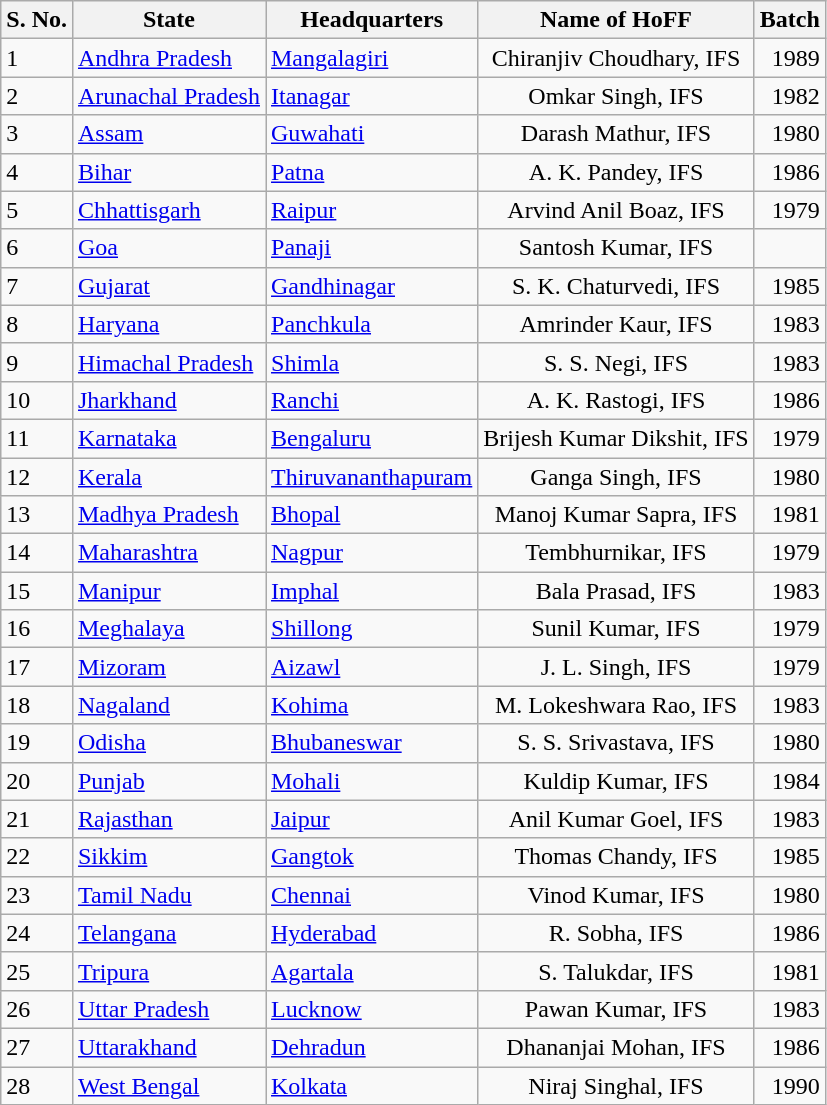<table class="wikitable sortable">
<tr>
<th style="padding-center:15px;">S. No.</th>
<th style="padding-center:15px;">State</th>
<th style="padding-center:15px;">Headquarters</th>
<th style="padding-center:15px;">Name of HoFF</th>
<th style="padding-center:15px;">Batch</th>
</tr>
<tr>
<td>1</td>
<td><a href='#'>Andhra Pradesh</a></td>
<td><a href='#'>Mangalagiri</a></td>
<td align=center>Chiranjiv Choudhary, IFS </td>
<td align=right>1989</td>
</tr>
<tr>
<td>2</td>
<td><a href='#'>Arunachal Pradesh</a></td>
<td><a href='#'>Itanagar</a></td>
<td align=center>Omkar Singh, IFS </td>
<td align=right>1982</td>
</tr>
<tr>
<td>3</td>
<td><a href='#'>Assam</a></td>
<td><a href='#'>Guwahati</a></td>
<td align=center>Darash Mathur, IFS </td>
<td align=right>1980</td>
</tr>
<tr>
<td>4</td>
<td><a href='#'>Bihar</a></td>
<td><a href='#'>Patna</a></td>
<td align=center>A. K. Pandey, IFS</td>
<td align=right>1986</td>
</tr>
<tr>
<td>5</td>
<td><a href='#'>Chhattisgarh</a></td>
<td><a href='#'>Raipur</a></td>
<td align=center>Arvind Anil Boaz, IFS </td>
<td align=right>1979</td>
</tr>
<tr>
<td>6</td>
<td><a href='#'>Goa</a></td>
<td><a href='#'>Panaji</a></td>
<td align=center>Santosh Kumar, IFS</td>
<td align=right></td>
</tr>
<tr>
<td>7</td>
<td><a href='#'>Gujarat</a></td>
<td><a href='#'>Gandhinagar</a></td>
<td align=center>S. K. Chaturvedi, IFS</td>
<td align=right>1985</td>
</tr>
<tr>
<td>8</td>
<td><a href='#'>Haryana</a></td>
<td><a href='#'>Panchkula</a></td>
<td style="text-align:center;">Amrinder Kaur, IFS </td>
<td align=right>1983</td>
</tr>
<tr>
<td>9</td>
<td><a href='#'>Himachal Pradesh</a></td>
<td><a href='#'>Shimla</a></td>
<td align=center>S. S. Negi, IFS</td>
<td align=right>1983</td>
</tr>
<tr>
<td>10</td>
<td><a href='#'>Jharkhand</a></td>
<td><a href='#'>Ranchi</a></td>
<td align=center>A. K. Rastogi, IFS </td>
<td align=right>1986</td>
</tr>
<tr>
<td>11</td>
<td><a href='#'>Karnataka</a></td>
<td><a href='#'>Bengaluru</a></td>
<td align=center>Brijesh Kumar Dikshit, IFS </td>
<td align=right>1979</td>
</tr>
<tr>
<td>12</td>
<td><a href='#'>Kerala</a></td>
<td><a href='#'>Thiruvananthapuram</a></td>
<td align=center>Ganga Singh, IFS</td>
<td align=right>1980</td>
</tr>
<tr>
<td>13</td>
<td><a href='#'>Madhya Pradesh</a></td>
<td><a href='#'>Bhopal</a></td>
<td align=center>Manoj Kumar Sapra, IFS</td>
<td align=right>1981</td>
</tr>
<tr>
<td>14</td>
<td><a href='#'>Maharashtra</a></td>
<td><a href='#'>Nagpur</a></td>
<td align=center>Tembhurnikar, IFS</td>
<td align=right>1979</td>
</tr>
<tr>
<td>15</td>
<td><a href='#'>Manipur</a></td>
<td><a href='#'>Imphal</a></td>
<td align=center>Bala Prasad, IFS </td>
<td align=right>1983</td>
</tr>
<tr>
<td>16</td>
<td><a href='#'>Meghalaya</a></td>
<td><a href='#'>Shillong</a></td>
<td align=center>Sunil Kumar, IFS </td>
<td align=right>1979</td>
</tr>
<tr>
<td>17</td>
<td><a href='#'>Mizoram</a></td>
<td><a href='#'>Aizawl</a></td>
<td align=center>J. L. Singh, IFS </td>
<td align=right>1979</td>
</tr>
<tr>
<td>18</td>
<td><a href='#'>Nagaland</a></td>
<td><a href='#'>Kohima</a></td>
<td align=center>M. Lokeshwara Rao, IFS</td>
<td align=right>1983</td>
</tr>
<tr>
<td>19</td>
<td><a href='#'>Odisha</a></td>
<td><a href='#'>Bhubaneswar</a></td>
<td align=center>S. S. Srivastava, IFS </td>
<td align=right>1980</td>
</tr>
<tr>
<td>20</td>
<td><a href='#'>Punjab</a></td>
<td><a href='#'>Mohali</a></td>
<td align=center>Kuldip Kumar, IFS</td>
<td align=right>1984</td>
</tr>
<tr>
<td>21</td>
<td><a href='#'>Rajasthan</a></td>
<td><a href='#'>Jaipur</a></td>
<td align=center>Anil Kumar Goel, IFS </td>
<td align=right>1983</td>
</tr>
<tr>
<td>22</td>
<td><a href='#'>Sikkim</a></td>
<td><a href='#'>Gangtok</a></td>
<td align=center>Thomas Chandy, IFS </td>
<td align=right>1985</td>
</tr>
<tr>
<td>23</td>
<td><a href='#'>Tamil Nadu</a></td>
<td><a href='#'>Chennai</a></td>
<td align=center>Vinod Kumar, IFS </td>
<td align=right>1980</td>
</tr>
<tr>
<td>24</td>
<td><a href='#'>Telangana</a></td>
<td><a href='#'>Hyderabad</a></td>
<td align=center>R. Sobha, IFS </td>
<td align=right>1986</td>
</tr>
<tr>
<td>25</td>
<td><a href='#'>Tripura</a></td>
<td><a href='#'>Agartala</a></td>
<td align=center>S. Talukdar, IFS</td>
<td align=right>1981</td>
</tr>
<tr>
<td>26</td>
<td><a href='#'>Uttar Pradesh</a></td>
<td><a href='#'>Lucknow</a></td>
<td align=center>Pawan Kumar, IFS</td>
<td align=right>1983</td>
</tr>
<tr>
<td>27</td>
<td><a href='#'>Uttarakhand</a></td>
<td><a href='#'>Dehradun</a></td>
<td align=center>Dhananjai Mohan, IFS </td>
<td align=right>1986</td>
</tr>
<tr>
<td>28</td>
<td><a href='#'>West Bengal</a></td>
<td><a href='#'>Kolkata</a></td>
<td align=center>Niraj Singhal, IFS</td>
<td align=right>1990</td>
</tr>
</table>
